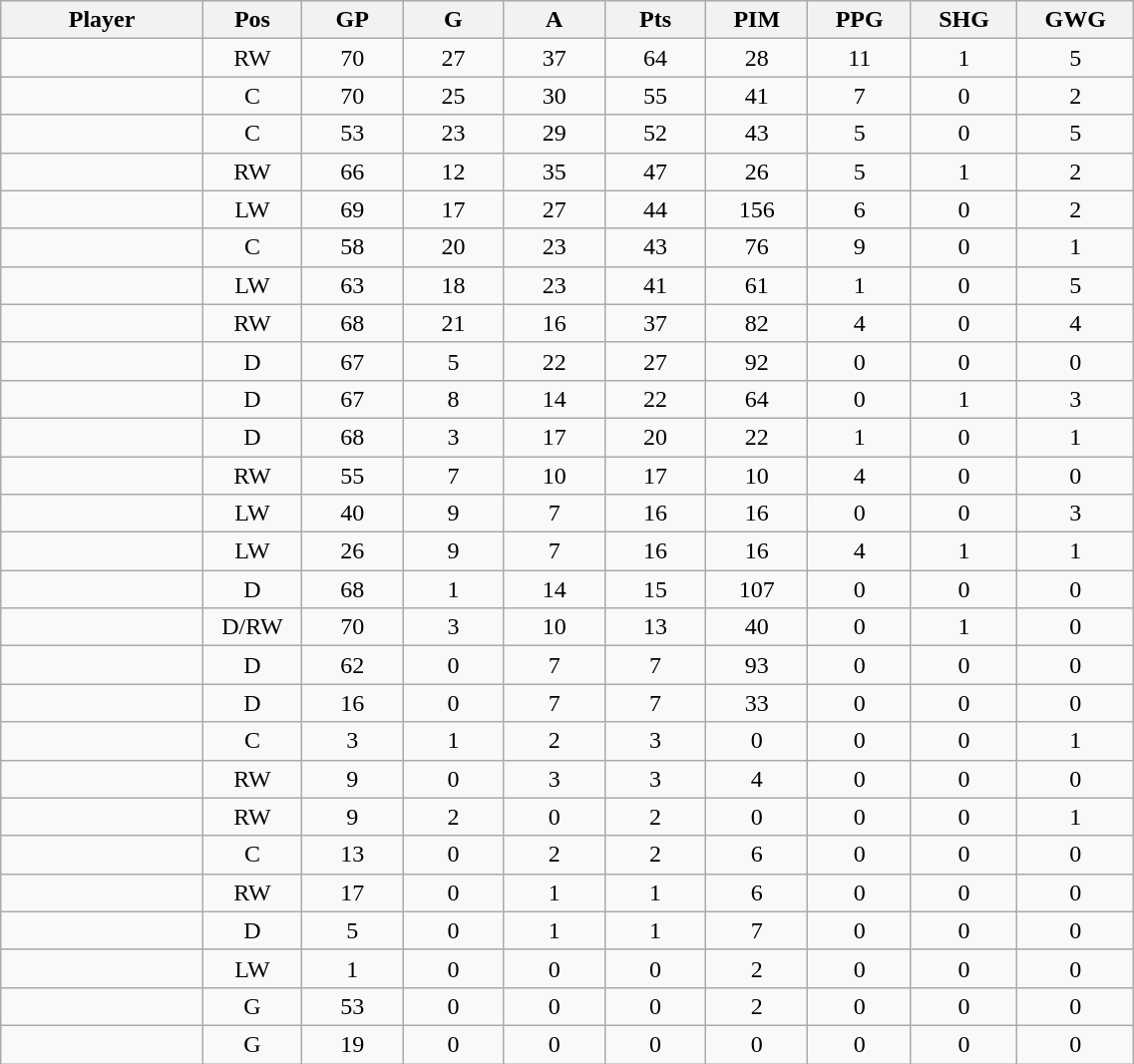<table class="wikitable sortable" width="60%">
<tr ALIGN="center">
<th bgcolor="#DDDDFF" width="10%">Player</th>
<th bgcolor="#DDDDFF" width="3%" title="Position">Pos</th>
<th bgcolor="#DDDDFF" width="5%" title="Games played">GP</th>
<th bgcolor="#DDDDFF" width="5%" title="Goals">G</th>
<th bgcolor="#DDDDFF" width="5%" title="Assists">A</th>
<th bgcolor="#DDDDFF" width="5%" title="Points">Pts</th>
<th bgcolor="#DDDDFF" width="5%" title="Penalties in Minutes">PIM</th>
<th bgcolor="#DDDDFF" width="5%" title="Power Play Goals">PPG</th>
<th bgcolor="#DDDDFF" width="5%" title="Short-handed Goals">SHG</th>
<th bgcolor="#DDDDFF" width="5%" title="Game-winning Goals">GWG</th>
</tr>
<tr align="center">
<td align="right"></td>
<td>RW</td>
<td>70</td>
<td>27</td>
<td>37</td>
<td>64</td>
<td>28</td>
<td>11</td>
<td>1</td>
<td>5</td>
</tr>
<tr align="center">
<td align="right"></td>
<td>C</td>
<td>70</td>
<td>25</td>
<td>30</td>
<td>55</td>
<td>41</td>
<td>7</td>
<td>0</td>
<td>2</td>
</tr>
<tr align="center">
<td align="right"></td>
<td>C</td>
<td>53</td>
<td>23</td>
<td>29</td>
<td>52</td>
<td>43</td>
<td>5</td>
<td>0</td>
<td>5</td>
</tr>
<tr align="center">
<td align="right"></td>
<td>RW</td>
<td>66</td>
<td>12</td>
<td>35</td>
<td>47</td>
<td>26</td>
<td>5</td>
<td>1</td>
<td>2</td>
</tr>
<tr align="center">
<td align="right"></td>
<td>LW</td>
<td>69</td>
<td>17</td>
<td>27</td>
<td>44</td>
<td>156</td>
<td>6</td>
<td>0</td>
<td>2</td>
</tr>
<tr align="center">
<td align="right"></td>
<td>C</td>
<td>58</td>
<td>20</td>
<td>23</td>
<td>43</td>
<td>76</td>
<td>9</td>
<td>0</td>
<td>1</td>
</tr>
<tr align="center">
<td align="right"></td>
<td>LW</td>
<td>63</td>
<td>18</td>
<td>23</td>
<td>41</td>
<td>61</td>
<td>1</td>
<td>0</td>
<td>5</td>
</tr>
<tr align="center">
<td align="right"></td>
<td>RW</td>
<td>68</td>
<td>21</td>
<td>16</td>
<td>37</td>
<td>82</td>
<td>4</td>
<td>0</td>
<td>4</td>
</tr>
<tr align="center">
<td align="right"></td>
<td>D</td>
<td>67</td>
<td>5</td>
<td>22</td>
<td>27</td>
<td>92</td>
<td>0</td>
<td>0</td>
<td>0</td>
</tr>
<tr align="center">
<td align="right"></td>
<td>D</td>
<td>67</td>
<td>8</td>
<td>14</td>
<td>22</td>
<td>64</td>
<td>0</td>
<td>1</td>
<td>3</td>
</tr>
<tr align="center">
<td align="right"></td>
<td>D</td>
<td>68</td>
<td>3</td>
<td>17</td>
<td>20</td>
<td>22</td>
<td>1</td>
<td>0</td>
<td>1</td>
</tr>
<tr align="center">
<td align="right"></td>
<td>RW</td>
<td>55</td>
<td>7</td>
<td>10</td>
<td>17</td>
<td>10</td>
<td>4</td>
<td>0</td>
<td>0</td>
</tr>
<tr align="center">
<td align="right"></td>
<td>LW</td>
<td>40</td>
<td>9</td>
<td>7</td>
<td>16</td>
<td>16</td>
<td>0</td>
<td>0</td>
<td>3</td>
</tr>
<tr align="center">
<td align="right"></td>
<td>LW</td>
<td>26</td>
<td>9</td>
<td>7</td>
<td>16</td>
<td>16</td>
<td>4</td>
<td>1</td>
<td>1</td>
</tr>
<tr align="center">
<td align="right"></td>
<td>D</td>
<td>68</td>
<td>1</td>
<td>14</td>
<td>15</td>
<td>107</td>
<td>0</td>
<td>0</td>
<td>0</td>
</tr>
<tr align="center">
<td align="right"></td>
<td>D/RW</td>
<td>70</td>
<td>3</td>
<td>10</td>
<td>13</td>
<td>40</td>
<td>0</td>
<td>1</td>
<td>0</td>
</tr>
<tr align="center">
<td align="right"></td>
<td>D</td>
<td>62</td>
<td>0</td>
<td>7</td>
<td>7</td>
<td>93</td>
<td>0</td>
<td>0</td>
<td>0</td>
</tr>
<tr align="center">
<td align="right"></td>
<td>D</td>
<td>16</td>
<td>0</td>
<td>7</td>
<td>7</td>
<td>33</td>
<td>0</td>
<td>0</td>
<td>0</td>
</tr>
<tr align="center">
<td align="right"></td>
<td>C</td>
<td>3</td>
<td>1</td>
<td>2</td>
<td>3</td>
<td>0</td>
<td>0</td>
<td>0</td>
<td>1</td>
</tr>
<tr align="center">
<td align="right"></td>
<td>RW</td>
<td>9</td>
<td>0</td>
<td>3</td>
<td>3</td>
<td>4</td>
<td>0</td>
<td>0</td>
<td>0</td>
</tr>
<tr align="center">
<td align="right"></td>
<td>RW</td>
<td>9</td>
<td>2</td>
<td>0</td>
<td>2</td>
<td>0</td>
<td>0</td>
<td>0</td>
<td>1</td>
</tr>
<tr align="center">
<td align="right"></td>
<td>C</td>
<td>13</td>
<td>0</td>
<td>2</td>
<td>2</td>
<td>6</td>
<td>0</td>
<td>0</td>
<td>0</td>
</tr>
<tr align="center">
<td align="right"></td>
<td>RW</td>
<td>17</td>
<td>0</td>
<td>1</td>
<td>1</td>
<td>6</td>
<td>0</td>
<td>0</td>
<td>0</td>
</tr>
<tr align="center">
<td align="right"></td>
<td>D</td>
<td>5</td>
<td>0</td>
<td>1</td>
<td>1</td>
<td>7</td>
<td>0</td>
<td>0</td>
<td>0</td>
</tr>
<tr align="center">
<td align="right"></td>
<td>LW</td>
<td>1</td>
<td>0</td>
<td>0</td>
<td>0</td>
<td>2</td>
<td>0</td>
<td>0</td>
<td>0</td>
</tr>
<tr align="center">
<td align="right"></td>
<td>G</td>
<td>53</td>
<td>0</td>
<td>0</td>
<td>0</td>
<td>2</td>
<td>0</td>
<td>0</td>
<td>0</td>
</tr>
<tr align="center">
<td align="right"></td>
<td>G</td>
<td>19</td>
<td>0</td>
<td>0</td>
<td>0</td>
<td>0</td>
<td>0</td>
<td>0</td>
<td>0</td>
</tr>
</table>
